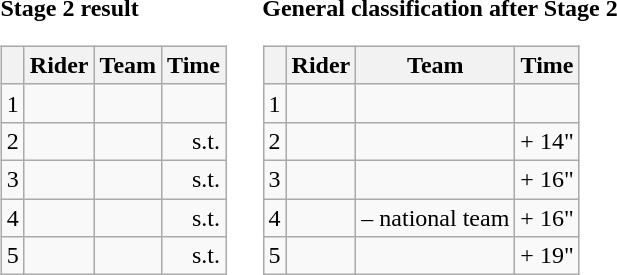<table>
<tr>
<td><strong>Stage 2 result</strong><br><table class="wikitable">
<tr>
<th></th>
<th>Rider</th>
<th>Team</th>
<th>Time</th>
</tr>
<tr>
<td>1</td>
<td></td>
<td></td>
<td align="right"></td>
</tr>
<tr>
<td>2</td>
<td></td>
<td></td>
<td align="right">s.t.</td>
</tr>
<tr>
<td>3</td>
<td></td>
<td></td>
<td align="right">s.t.</td>
</tr>
<tr>
<td>4</td>
<td></td>
<td></td>
<td align="right">s.t.</td>
</tr>
<tr>
<td>5</td>
<td></td>
<td></td>
<td align="right">s.t.</td>
</tr>
</table>
</td>
<td></td>
<td><strong>General classification after Stage 2</strong><br><table class="wikitable">
<tr>
<th></th>
<th>Rider</th>
<th>Team</th>
<th>Time</th>
</tr>
<tr>
<td>1</td>
<td></td>
<td></td>
<td align="right"></td>
</tr>
<tr>
<td>2</td>
<td></td>
<td></td>
<td align="right">+ 14"</td>
</tr>
<tr>
<td>3</td>
<td></td>
<td></td>
<td align="right">+ 16"</td>
</tr>
<tr>
<td>4</td>
<td></td>
<td> – national team</td>
<td align="right">+ 16"</td>
</tr>
<tr>
<td>5</td>
<td></td>
<td></td>
<td align="right">+ 19"</td>
</tr>
</table>
</td>
</tr>
</table>
